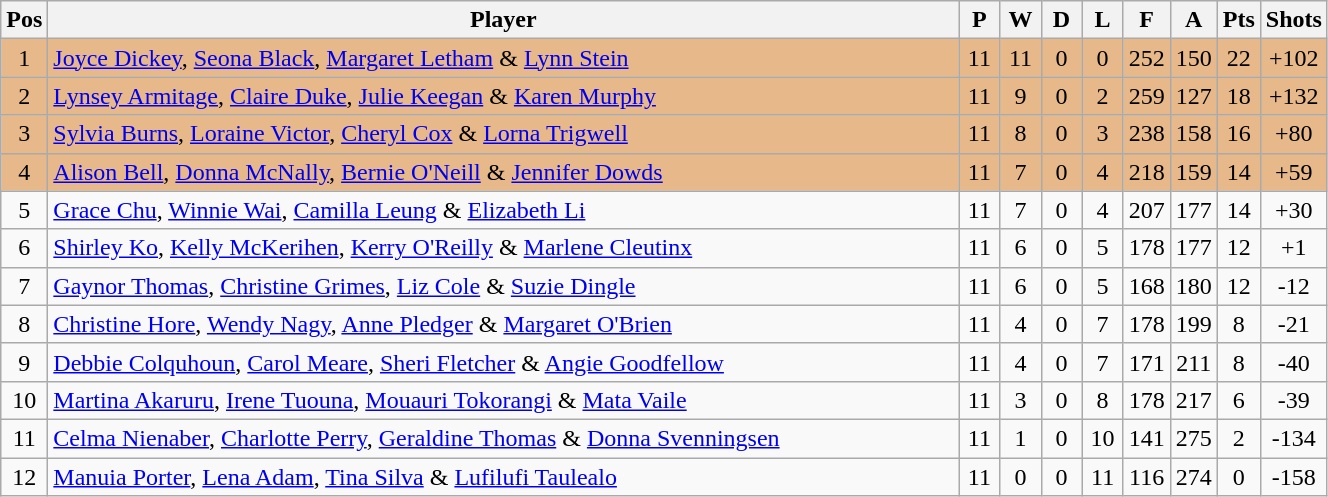<table class="wikitable" style="font-size: 100%">
<tr>
<th width=20>Pos</th>
<th width=600>Player</th>
<th width=20>P</th>
<th width=20>W</th>
<th width=20>D</th>
<th width=20>L</th>
<th width=20>F</th>
<th width=20>A</th>
<th width=20>Pts</th>
<th width=20>Shots</th>
</tr>
<tr align=center style="background: #E6B88A;">
<td>1</td>
<td align="left"> <a href='#'>Joyce Dickey</a>, <a href='#'>Seona Black</a>, <a href='#'>Margaret Letham</a> & <a href='#'>Lynn Stein</a></td>
<td>11</td>
<td>11</td>
<td>0</td>
<td>0</td>
<td>252</td>
<td>150</td>
<td>22</td>
<td>+102</td>
</tr>
<tr align=center style="background: #E6B88A;">
<td>2</td>
<td align="left"> <a href='#'>Lynsey Armitage</a>, <a href='#'>Claire Duke</a>, <a href='#'>Julie Keegan</a> & <a href='#'>Karen Murphy</a></td>
<td>11</td>
<td>9</td>
<td>0</td>
<td>2</td>
<td>259</td>
<td>127</td>
<td>18</td>
<td>+132</td>
</tr>
<tr align=center style="background: #E6B88A;">
<td>3</td>
<td align="left"> <a href='#'>Sylvia Burns</a>, <a href='#'>Loraine Victor</a>, <a href='#'>Cheryl Cox</a> & <a href='#'>Lorna Trigwell</a></td>
<td>11</td>
<td>8</td>
<td>0</td>
<td>3</td>
<td>238</td>
<td>158</td>
<td>16</td>
<td>+80</td>
</tr>
<tr align=center style="background: #E6B88A;">
<td>4</td>
<td align="left">   <a href='#'>Alison Bell</a>, <a href='#'>Donna McNally</a>, <a href='#'>Bernie O'Neill</a> & <a href='#'>Jennifer Dowds</a></td>
<td>11</td>
<td>7</td>
<td>0</td>
<td>4</td>
<td>218</td>
<td>159</td>
<td>14</td>
<td>+59</td>
</tr>
<tr align=center>
<td>5</td>
<td align="left"> <a href='#'>Grace Chu</a>, <a href='#'>Winnie Wai</a>, <a href='#'>Camilla Leung</a> & <a href='#'>Elizabeth Li</a></td>
<td>11</td>
<td>7</td>
<td>0</td>
<td>4</td>
<td>207</td>
<td>177</td>
<td>14</td>
<td>+30</td>
</tr>
<tr align=center>
<td>6</td>
<td align="left"> <a href='#'>Shirley Ko</a>, <a href='#'>Kelly McKerihen</a>, <a href='#'>Kerry O'Reilly</a> & <a href='#'>Marlene Cleutinx</a></td>
<td>11</td>
<td>6</td>
<td>0</td>
<td>5</td>
<td>178</td>
<td>177</td>
<td>12</td>
<td>+1</td>
</tr>
<tr align=center>
<td>7</td>
<td align="left"> <a href='#'>Gaynor Thomas</a>, <a href='#'>Christine Grimes</a>, <a href='#'>Liz Cole</a> & <a href='#'>Suzie Dingle</a></td>
<td>11</td>
<td>6</td>
<td>0</td>
<td>5</td>
<td>168</td>
<td>180</td>
<td>12</td>
<td>-12</td>
</tr>
<tr align=center>
<td>8</td>
<td align="left"> <a href='#'>Christine Hore</a>, <a href='#'>Wendy Nagy</a>, <a href='#'>Anne Pledger</a> & <a href='#'>Margaret O'Brien</a></td>
<td>11</td>
<td>4</td>
<td>0</td>
<td>7</td>
<td>178</td>
<td>199</td>
<td>8</td>
<td>-21</td>
</tr>
<tr align=center>
<td>9</td>
<td align="left"> <a href='#'>Debbie Colquhoun</a>, <a href='#'>Carol Meare</a>, <a href='#'>Sheri Fletcher</a> & <a href='#'>Angie Goodfellow</a></td>
<td>11</td>
<td>4</td>
<td>0</td>
<td>7</td>
<td>171</td>
<td>211</td>
<td>8</td>
<td>-40</td>
</tr>
<tr align=center>
<td>10</td>
<td align="left"> <a href='#'>Martina Akaruru</a>, <a href='#'>Irene Tuouna</a>, <a href='#'>Mouauri Tokorangi</a> & <a href='#'>Mata Vaile</a></td>
<td>11</td>
<td>3</td>
<td>0</td>
<td>8</td>
<td>178</td>
<td>217</td>
<td>6</td>
<td>-39</td>
</tr>
<tr align=center>
<td>11</td>
<td align="left"> <a href='#'>Celma Nienaber</a>, <a href='#'>Charlotte Perry</a>, <a href='#'>Geraldine Thomas</a> & <a href='#'>Donna Svenningsen</a></td>
<td>11</td>
<td>1</td>
<td>0</td>
<td>10</td>
<td>141</td>
<td>275</td>
<td>2</td>
<td>-134</td>
</tr>
<tr align=center>
<td>12</td>
<td align="left"> <a href='#'>Manuia Porter</a>, <a href='#'>Lena Adam</a>, <a href='#'>Tina Silva</a> & <a href='#'>Lufilufi Taulealo</a></td>
<td>11</td>
<td>0</td>
<td>0</td>
<td>11</td>
<td>116</td>
<td>274</td>
<td>0</td>
<td>-158</td>
</tr>
</table>
